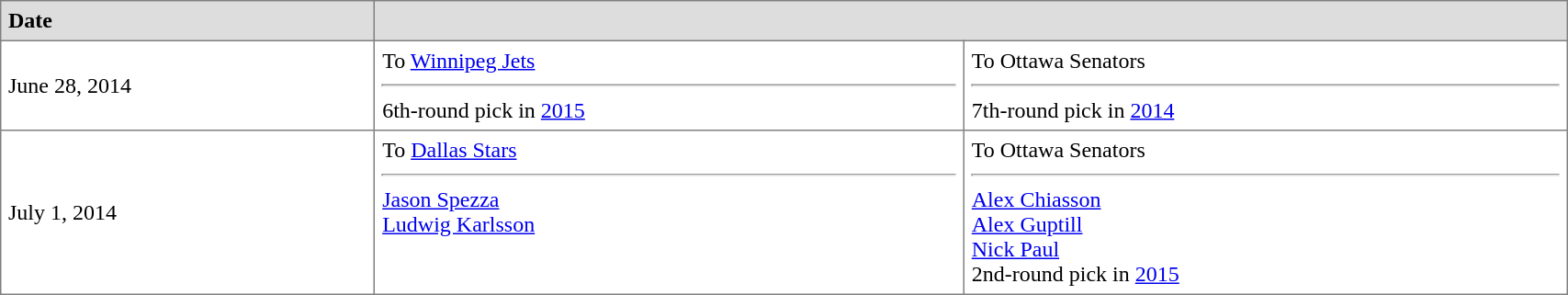<table border="1"  cellpadding="5" style="border-collapse:collapse; width:90%;">
<tr style="background:#ddd;">
<td><strong>Date</strong></td>
<th colspan="2"></th>
</tr>
<tr>
<td>June 28, 2014</td>
<td valign="top">To <a href='#'>Winnipeg Jets</a><hr>6th-round pick in <a href='#'>2015</a></td>
<td valign="top">To Ottawa Senators<hr>7th-round pick in <a href='#'>2014</a></td>
</tr>
<tr>
<td>July 1, 2014</td>
<td valign="top">To <a href='#'>Dallas Stars</a><hr><a href='#'>Jason Spezza</a><br><a href='#'>Ludwig Karlsson</a></td>
<td valign="top">To Ottawa Senators<hr> <a href='#'>Alex Chiasson</a><br><a href='#'>Alex Guptill</a><br><a href='#'>Nick Paul</a><br>2nd-round pick in <a href='#'>2015</a></td>
</tr>
</table>
